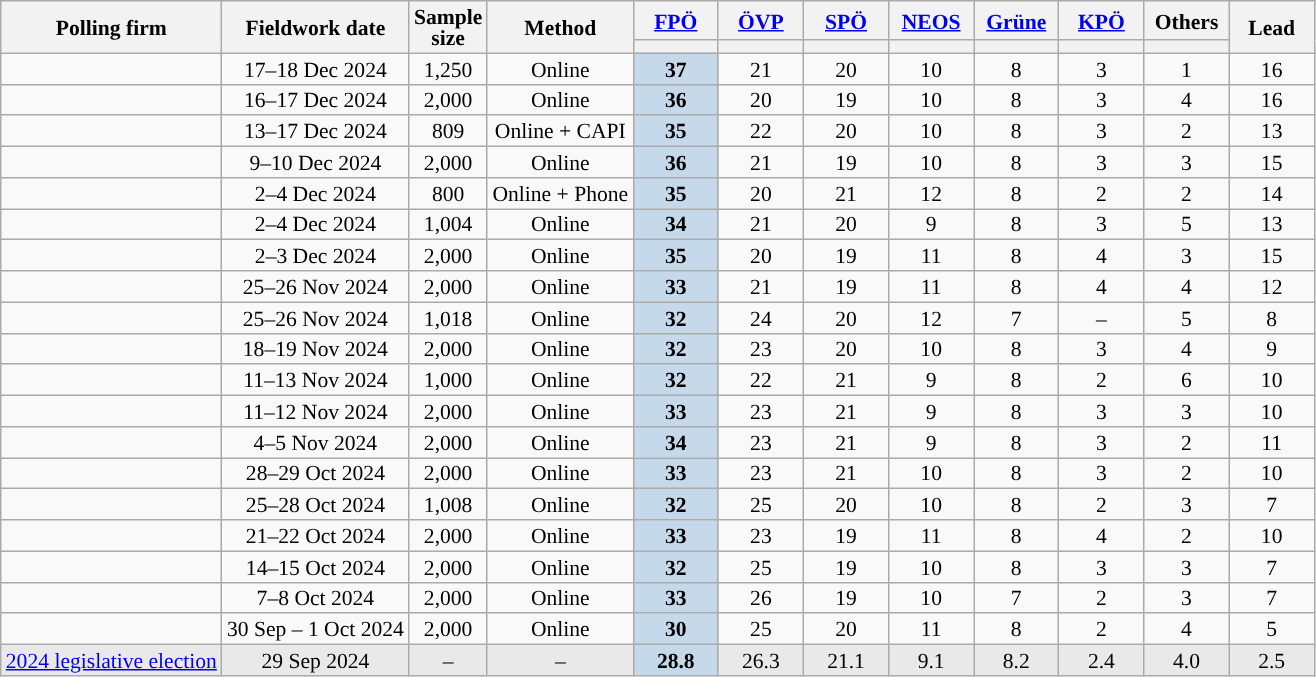<table class="wikitable sortable mw-datatable" style="text-align:center;font-size:90%;line-height:14px;">
<tr>
<th rowspan="2">Polling firm</th>
<th rowspan="2">Fieldwork date</th>
<th rowspan="2">Sample<br>size</th>
<th rowspan="2">Method</th>
<th class="unsortable" style="width:50px;"><a href='#'>FPÖ</a></th>
<th class="unsortable" style="width:50px;"><a href='#'>ÖVP</a></th>
<th class="unsortable" style="width:50px;"><a href='#'>SPÖ</a></th>
<th class="unsortable" style="width:50px;"><a href='#'>NEOS</a></th>
<th class="unsortable" style="width:50px;"><a href='#'>Grüne</a></th>
<th class="unsortable" style="width:50px;"><a href='#'>KPÖ</a></th>
<th class="unsortable" style="width:50px;">Others</th>
<th rowspan="2" class="unsortable" style="width:50px;">Lead</th>
</tr>
<tr>
<th style="background:"></th>
<th style="background:"></th>
<th style="background:"></th>
<th style="background:"></th>
<th style="background:"></th>
<th style="background:"></th>
<th style="background:"></th>
</tr>
<tr>
<td></td>
<td>17–18 Dec 2024</td>
<td>1,250</td>
<td>Online</td>
<td style="background:#C6D9EA;"><strong>37</strong></td>
<td>21</td>
<td>20</td>
<td>10</td>
<td>8</td>
<td>3</td>
<td>1</td>
<td style="background:">16</td>
</tr>
<tr>
<td></td>
<td>16–17 Dec 2024</td>
<td>2,000</td>
<td>Online</td>
<td style="background:#C6D9EA;"><strong>36</strong></td>
<td>20</td>
<td>19</td>
<td>10</td>
<td>8</td>
<td>3</td>
<td>4</td>
<td style="background:">16</td>
</tr>
<tr>
<td></td>
<td>13–17 Dec 2024</td>
<td>809</td>
<td>Online + CAPI</td>
<td style="background:#C6D9EA;"><strong>35</strong></td>
<td>22</td>
<td>20</td>
<td>10</td>
<td>8</td>
<td>3</td>
<td>2</td>
<td style="background:">13</td>
</tr>
<tr>
<td></td>
<td>9–10 Dec 2024</td>
<td>2,000</td>
<td>Online</td>
<td style="background:#C6D9EA;"><strong>36</strong></td>
<td>21</td>
<td>19</td>
<td>10</td>
<td>8</td>
<td>3</td>
<td>3</td>
<td style="background:">15</td>
</tr>
<tr>
<td></td>
<td>2–4 Dec 2024</td>
<td>800</td>
<td>Online + Phone</td>
<td style="background:#C6D9EA;"><strong>35</strong></td>
<td>20</td>
<td>21</td>
<td>12</td>
<td>8</td>
<td>2</td>
<td>2</td>
<td style="background:">14</td>
</tr>
<tr>
<td></td>
<td>2–4 Dec 2024</td>
<td>1,004</td>
<td>Online</td>
<td style="background:#C6D9EA;"><strong>34</strong></td>
<td>21</td>
<td>20</td>
<td>9</td>
<td>8</td>
<td>3</td>
<td>5</td>
<td style="background:">13</td>
</tr>
<tr>
<td></td>
<td>2–3 Dec 2024</td>
<td>2,000</td>
<td>Online</td>
<td style="background:#C6D9EA;"><strong>35</strong></td>
<td>20</td>
<td>19</td>
<td>11</td>
<td>8</td>
<td>4</td>
<td>3</td>
<td style="background:">15</td>
</tr>
<tr>
<td></td>
<td>25–26 Nov 2024</td>
<td>2,000</td>
<td>Online</td>
<td style="background:#C6D9EA;"><strong>33</strong></td>
<td>21</td>
<td>19</td>
<td>11</td>
<td>8</td>
<td>4</td>
<td>4</td>
<td style="background:">12</td>
</tr>
<tr>
<td></td>
<td>25–26 Nov 2024</td>
<td>1,018</td>
<td>Online</td>
<td style="background:#C6D9EA;"><strong>32</strong></td>
<td>24</td>
<td>20</td>
<td>12</td>
<td>7</td>
<td>–</td>
<td>5</td>
<td style="background:">8</td>
</tr>
<tr>
<td></td>
<td>18–19 Nov 2024</td>
<td>2,000</td>
<td>Online</td>
<td style="background:#C6D9EA;"><strong>32</strong></td>
<td>23</td>
<td>20</td>
<td>10</td>
<td>8</td>
<td>3</td>
<td>4</td>
<td style="background:">9</td>
</tr>
<tr>
<td></td>
<td>11–13 Nov 2024</td>
<td>1,000</td>
<td>Online</td>
<td style="background:#C6D9EA;"><strong>32</strong></td>
<td>22</td>
<td>21</td>
<td>9</td>
<td>8</td>
<td>2</td>
<td>6</td>
<td style="background:">10</td>
</tr>
<tr>
<td></td>
<td>11–12 Nov 2024</td>
<td>2,000</td>
<td>Online</td>
<td style="background:#C6D9EA;"><strong>33</strong></td>
<td>23</td>
<td>21</td>
<td>9</td>
<td>8</td>
<td>3</td>
<td>3</td>
<td style="background:">10</td>
</tr>
<tr>
<td></td>
<td>4–5 Nov 2024</td>
<td>2,000</td>
<td>Online</td>
<td style="background:#C6D9EA;"><strong>34</strong></td>
<td>23</td>
<td>21</td>
<td>9</td>
<td>8</td>
<td>3</td>
<td>2</td>
<td style="background:">11</td>
</tr>
<tr>
<td></td>
<td>28–29 Oct 2024</td>
<td>2,000</td>
<td>Online</td>
<td style="background:#C6D9EA;"><strong>33</strong></td>
<td>23</td>
<td>21</td>
<td>10</td>
<td>8</td>
<td>3</td>
<td>2</td>
<td style="background:">10</td>
</tr>
<tr>
<td></td>
<td>25–28 Oct 2024</td>
<td>1,008</td>
<td>Online</td>
<td style="background:#C6D9EA;"><strong>32</strong></td>
<td>25</td>
<td>20</td>
<td>10</td>
<td>8</td>
<td>2</td>
<td>3</td>
<td style="background:">7</td>
</tr>
<tr>
<td></td>
<td>21–22 Oct 2024</td>
<td>2,000</td>
<td>Online</td>
<td style="background:#C6D9EA;"><strong>33</strong></td>
<td>23</td>
<td>19</td>
<td>11</td>
<td>8</td>
<td>4</td>
<td>2</td>
<td style="background:">10</td>
</tr>
<tr>
<td></td>
<td>14–15 Oct 2024</td>
<td>2,000</td>
<td>Online</td>
<td style="background:#C6D9EA;"><strong>32</strong></td>
<td>25</td>
<td>19</td>
<td>10</td>
<td>8</td>
<td>3</td>
<td>3</td>
<td style="background:">7</td>
</tr>
<tr>
<td></td>
<td>7–8 Oct 2024</td>
<td>2,000</td>
<td>Online</td>
<td style="background:#C6D9EA;"><strong>33</strong></td>
<td>26</td>
<td>19</td>
<td>10</td>
<td>7</td>
<td>2</td>
<td>3</td>
<td style="background:">7</td>
</tr>
<tr>
<td></td>
<td>30 Sep – 1 Oct 2024</td>
<td>2,000</td>
<td>Online</td>
<td style="background:#C6D9EA;"><strong>30</strong></td>
<td>25</td>
<td>20</td>
<td>11</td>
<td>8</td>
<td>2</td>
<td>4</td>
<td style="background:">5</td>
</tr>
<tr style="background:#E9E9E9;">
<td><a href='#'>2024 legislative election</a></td>
<td data-sort-value="2024-09-29">29 Sep 2024</td>
<td>–</td>
<td>–</td>
<td style="background:#C6D9EA;"><strong>28.8</strong></td>
<td>26.3</td>
<td>21.1</td>
<td>9.1</td>
<td>8.2</td>
<td>2.4</td>
<td>4.0</td>
<td style="background:">2.5</td>
</tr>
</table>
